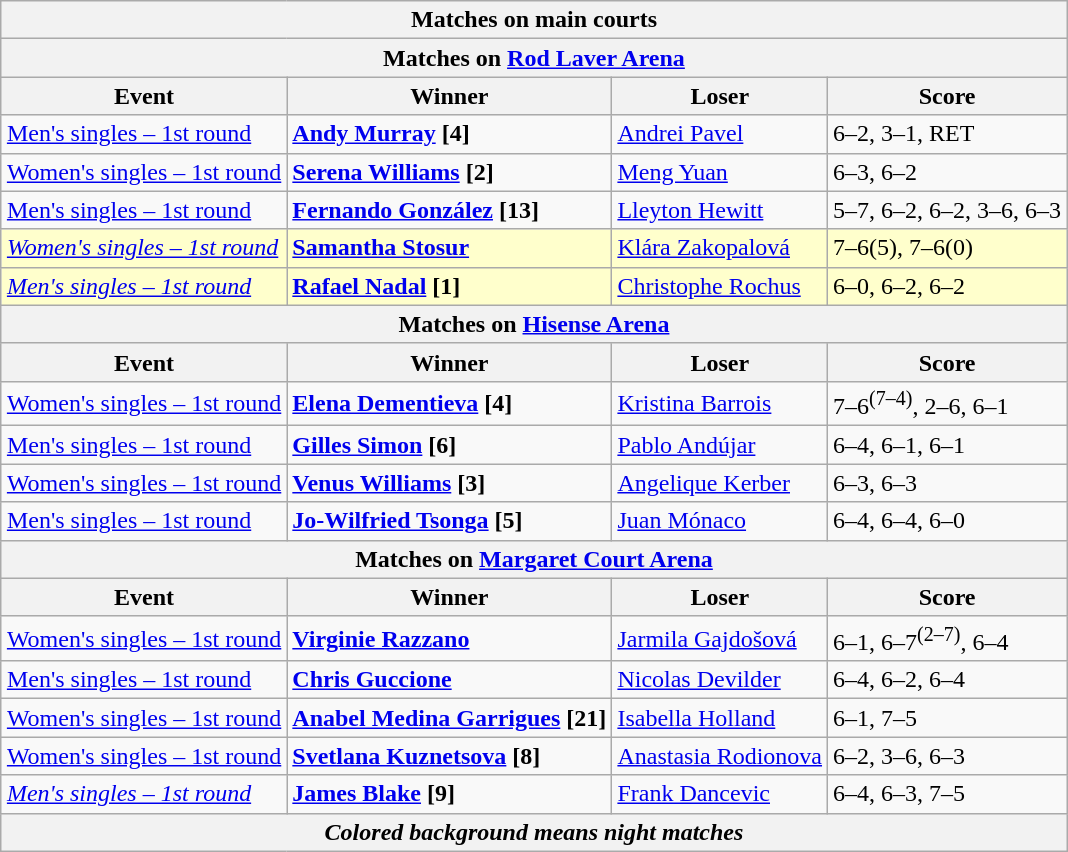<table class="wikitable collapsible uncollapsed" style="margin:auto;">
<tr>
<th colspan=4 style="white-space:nowrap;">Matches on main courts</th>
</tr>
<tr>
<th colspan=4>Matches on <a href='#'>Rod Laver Arena</a></th>
</tr>
<tr>
<th>Event</th>
<th>Winner</th>
<th>Loser</th>
<th>Score</th>
</tr>
<tr>
<td><a href='#'>Men's singles – 1st round</a></td>
<td> <strong><a href='#'>Andy Murray</a> [4]</strong></td>
<td> <a href='#'>Andrei Pavel</a></td>
<td>6–2, 3–1, RET</td>
</tr>
<tr>
<td><a href='#'>Women's singles – 1st round</a></td>
<td> <strong><a href='#'>Serena Williams</a> [2]</strong></td>
<td> <a href='#'>Meng Yuan</a></td>
<td>6–3, 6–2</td>
</tr>
<tr>
<td><a href='#'>Men's singles – 1st round</a></td>
<td> <strong><a href='#'>Fernando González</a> [13]</strong></td>
<td> <a href='#'>Lleyton Hewitt</a></td>
<td>5–7, 6–2, 6–2, 3–6, 6–3</td>
</tr>
<tr bgcolor="#FFFFCC">
<td><em><a href='#'>Women's singles – 1st round</a></em></td>
<td> <strong><a href='#'>Samantha Stosur</a></strong></td>
<td> <a href='#'>Klára Zakopalová</a></td>
<td>7–6(5), 7–6(0)</td>
</tr>
<tr bgcolor="#FFFFCC">
<td><em><a href='#'>Men's singles – 1st round</a></em></td>
<td> <strong><a href='#'>Rafael Nadal</a> [1]</strong></td>
<td> <a href='#'>Christophe Rochus</a></td>
<td>6–0, 6–2, 6–2</td>
</tr>
<tr>
<th colspan=4>Matches on <a href='#'>Hisense Arena</a></th>
</tr>
<tr>
<th>Event</th>
<th>Winner</th>
<th>Loser</th>
<th>Score</th>
</tr>
<tr>
<td><a href='#'>Women's singles – 1st round</a></td>
<td> <strong><a href='#'>Elena Dementieva</a> [4]</strong></td>
<td> <a href='#'>Kristina Barrois</a></td>
<td>7–6<sup>(7–4)</sup>, 2–6, 6–1</td>
</tr>
<tr>
<td><a href='#'>Men's singles – 1st round</a></td>
<td> <strong><a href='#'>Gilles Simon</a> [6]</strong></td>
<td> <a href='#'>Pablo Andújar</a></td>
<td>6–4, 6–1, 6–1</td>
</tr>
<tr>
<td><a href='#'>Women's singles – 1st round</a></td>
<td> <strong><a href='#'>Venus Williams</a> [3]</strong></td>
<td> <a href='#'>Angelique Kerber</a></td>
<td>6–3, 6–3</td>
</tr>
<tr>
<td><a href='#'>Men's singles – 1st round</a></td>
<td> <strong><a href='#'>Jo-Wilfried Tsonga</a> [5]</strong></td>
<td> <a href='#'>Juan Mónaco</a></td>
<td>6–4, 6–4, 6–0</td>
</tr>
<tr>
<th colspan=4>Matches on <a href='#'>Margaret Court Arena</a></th>
</tr>
<tr>
<th>Event</th>
<th>Winner</th>
<th>Loser</th>
<th>Score</th>
</tr>
<tr>
<td><a href='#'>Women's singles – 1st round</a></td>
<td> <strong><a href='#'>Virginie Razzano</a></strong></td>
<td> <a href='#'>Jarmila Gajdošová</a></td>
<td>6–1, 6–7<sup>(2–7)</sup>, 6–4</td>
</tr>
<tr>
<td><a href='#'>Men's singles – 1st round</a></td>
<td> <strong><a href='#'>Chris Guccione</a></strong></td>
<td> <a href='#'>Nicolas Devilder</a></td>
<td>6–4, 6–2, 6–4</td>
</tr>
<tr>
<td><a href='#'>Women's singles – 1st round</a></td>
<td> <strong><a href='#'>Anabel Medina Garrigues</a> [21]</strong></td>
<td> <a href='#'>Isabella Holland</a></td>
<td>6–1, 7–5</td>
</tr>
<tr>
<td><a href='#'>Women's singles – 1st round</a></td>
<td> <strong><a href='#'>Svetlana Kuznetsova</a> [8]</strong></td>
<td> <a href='#'>Anastasia Rodionova</a></td>
<td>6–2, 3–6, 6–3</td>
</tr>
<tr>
<td><em><a href='#'>Men's singles – 1st round</a></em></td>
<td> <strong><a href='#'>James Blake</a> [9]</strong></td>
<td> <a href='#'>Frank Dancevic</a></td>
<td>6–4, 6–3, 7–5</td>
</tr>
<tr>
<th colspan=4><em>Colored background means night matches</em></th>
</tr>
</table>
